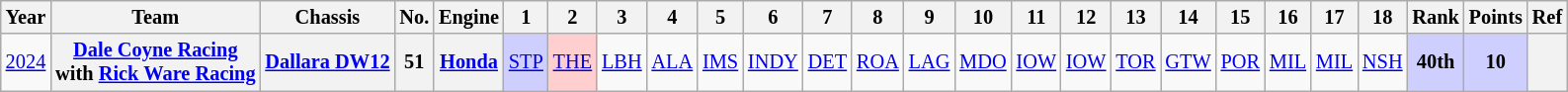<table class="wikitable" style="text-align:center; font-size:85%">
<tr>
<th>Year</th>
<th>Team</th>
<th>Chassis</th>
<th>No.</th>
<th>Engine</th>
<th>1</th>
<th>2</th>
<th>3</th>
<th>4</th>
<th>5</th>
<th>6</th>
<th>7</th>
<th>8</th>
<th>9</th>
<th>10</th>
<th>11</th>
<th>12</th>
<th>13</th>
<th>14</th>
<th>15</th>
<th>16</th>
<th>17</th>
<th>18</th>
<th>Rank</th>
<th>Points</th>
<th>Ref</th>
</tr>
<tr>
<td><a href='#'>2024</a></td>
<th nowrap><a href='#'>Dale Coyne Racing</a><br>with <a href='#'>Rick Ware Racing</a></th>
<th nowrap><a href='#'>Dallara DW12</a></th>
<th>51</th>
<th rowspan=1><a href='#'>Honda</a></th>
<td style="background:#CFCFFF;"><a href='#'>STP</a><br></td>
<td style="background:#FFCFCF;"><a href='#'>THE</a><br></td>
<td><a href='#'>LBH</a></td>
<td><a href='#'>ALA</a></td>
<td><a href='#'>IMS</a></td>
<td><a href='#'>INDY</a></td>
<td><a href='#'>DET</a></td>
<td><a href='#'>ROA</a></td>
<td><a href='#'>LAG</a></td>
<td><a href='#'>MDO</a></td>
<td><a href='#'>IOW</a></td>
<td><a href='#'>IOW</a></td>
<td><a href='#'>TOR</a></td>
<td><a href='#'>GTW</a></td>
<td><a href='#'>POR</a></td>
<td><a href='#'>MIL</a></td>
<td><a href='#'>MIL</a></td>
<td><a href='#'>NSH</a></td>
<th style="background:#CFCFFF;">40th</th>
<th style="background:#CFCFFF;">10</th>
<th></th>
</tr>
</table>
